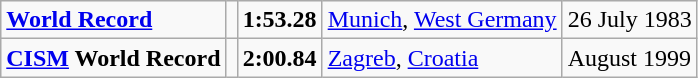<table class="wikitable">
<tr>
<td><strong><a href='#'>World Record</a></strong></td>
<td></td>
<td><strong>1:53.28</strong></td>
<td><a href='#'>Munich</a>, <a href='#'>West Germany</a></td>
<td>26 July 1983</td>
</tr>
<tr>
<td><strong><a href='#'>CISM</a> World Record</strong></td>
<td></td>
<td><strong>2:00.84</strong></td>
<td><a href='#'>Zagreb</a>, <a href='#'>Croatia</a></td>
<td>August 1999</td>
</tr>
</table>
